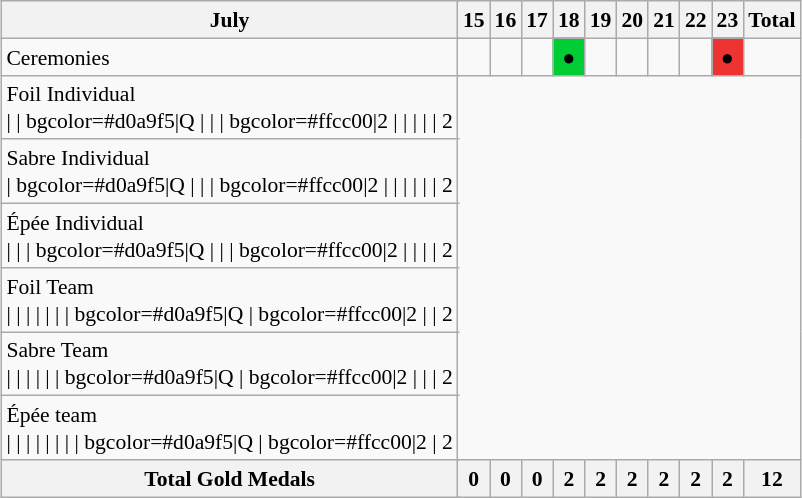<table class="wikitable" style="margin:0.5em auto; font-size:90%; line-height:1.25em;">
<tr>
<th colspan="2">July</th>
<th>15</th>
<th>16</th>
<th>17</th>
<th>18</th>
<th>19</th>
<th>20</th>
<th>21</th>
<th>22</th>
<th>23</th>
<th>Total</th>
</tr>
<tr>
<td colspan="2">Ceremonies</td>
<td></td>
<td></td>
<td></td>
<td bgcolor=#00cc33 align=center>●</td>
<td></td>
<td></td>
<td></td>
<td></td>
<td bgcolor=#ee3333 align=center>●</td>
<td></td>
</tr>
<tr align="center">
<td colspan="2" align="left">Foil Individual<br>|
| bgcolor=#d0a9f5|Q
| 
| 
| bgcolor=#ffcc00|2
| 
| 
| 
| 
| 2</td>
</tr>
<tr align="center">
<td colspan="2" align="left">Sabre Individual<br>| bgcolor=#d0a9f5|Q
|
| 
| bgcolor=#ffcc00|2
| 
| 
| 
| 
| 
| 2</td>
</tr>
<tr align="center">
<td colspan="2" align="left">Épée Individual<br>|
|
| bgcolor=#d0a9f5|Q
| 
| 
| bgcolor=#ffcc00|2
| 
| 
| 
| 2</td>
</tr>
<tr align="center">
<td colspan="2" align="left">Foil Team<br>|
|
| 
| 
| 
| 
| bgcolor=#d0a9f5|Q
| bgcolor=#ffcc00|2
| 
| 2</td>
</tr>
<tr align="center">
<td colspan="2" align="left">Sabre Team<br>|
|
| 
| 
| 
| bgcolor=#d0a9f5|Q
| bgcolor=#ffcc00|2
| 
| 
| 2</td>
</tr>
<tr align="center">
<td colspan="2" align="left">Épée team<br>|
|
| 
| 
| 
| 
| 
| bgcolor=#d0a9f5|Q
| bgcolor=#ffcc00|2
| 2</td>
</tr>
<tr>
<th colspan="2">Total Gold Medals</th>
<th>0</th>
<th>0</th>
<th>0</th>
<th>2</th>
<th>2</th>
<th>2</th>
<th>2</th>
<th>2</th>
<th>2</th>
<th>12</th>
</tr>
</table>
